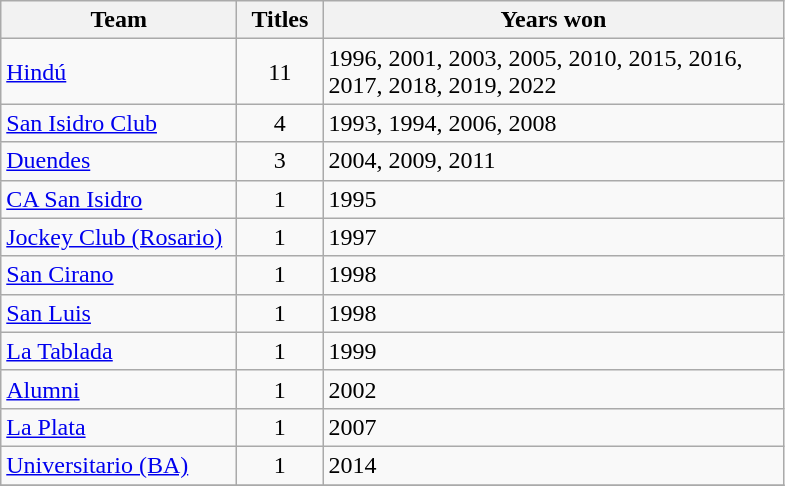<table class="wikitable sortable">
<tr>
<th width=150px>Team</th>
<th width=50px>Titles</th>
<th width=300px>Years won</th>
</tr>
<tr>
<td><a href='#'>Hindú</a></td>
<td align="center">11</td>
<td>1996, 2001, 2003, 2005, 2010, 2015, 2016, 2017, 2018, 2019, 2022</td>
</tr>
<tr>
<td><a href='#'>San Isidro Club</a></td>
<td align="center">4</td>
<td>1993, 1994, 2006, 2008</td>
</tr>
<tr>
<td><a href='#'>Duendes</a></td>
<td align="center">3</td>
<td>2004, 2009, 2011</td>
</tr>
<tr>
<td><a href='#'>CA San Isidro</a></td>
<td align="center">1</td>
<td>1995</td>
</tr>
<tr>
<td><a href='#'>Jockey Club (Rosario)</a></td>
<td align="center">1</td>
<td>1997</td>
</tr>
<tr>
<td><a href='#'>San Cirano</a></td>
<td align="center">1</td>
<td>1998</td>
</tr>
<tr>
<td><a href='#'>San Luis</a></td>
<td align="center">1</td>
<td>1998</td>
</tr>
<tr>
<td><a href='#'>La Tablada</a></td>
<td align="center">1</td>
<td>1999</td>
</tr>
<tr>
<td><a href='#'>Alumni</a></td>
<td align="center">1</td>
<td>2002</td>
</tr>
<tr>
<td><a href='#'>La Plata</a></td>
<td align="center">1</td>
<td>2007</td>
</tr>
<tr>
<td><a href='#'>Universitario (BA)</a></td>
<td align=center>1</td>
<td>2014</td>
</tr>
<tr>
</tr>
</table>
